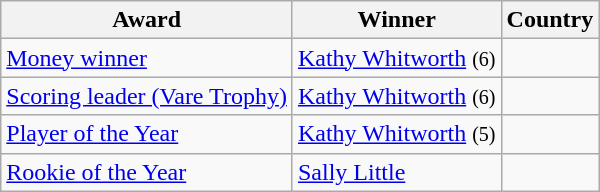<table class="wikitable">
<tr>
<th>Award</th>
<th>Winner</th>
<th>Country</th>
</tr>
<tr>
<td><a href='#'>Money winner</a></td>
<td><a href='#'>Kathy Whitworth</a> <small>(6)</small></td>
<td></td>
</tr>
<tr>
<td><a href='#'>Scoring leader (Vare Trophy)</a></td>
<td><a href='#'>Kathy Whitworth</a> <small>(6)</small></td>
<td></td>
</tr>
<tr>
<td><a href='#'>Player of the Year</a></td>
<td><a href='#'>Kathy Whitworth</a> <small>(5)</small></td>
<td></td>
</tr>
<tr>
<td><a href='#'>Rookie of the Year</a></td>
<td><a href='#'>Sally Little</a></td>
<td></td>
</tr>
</table>
